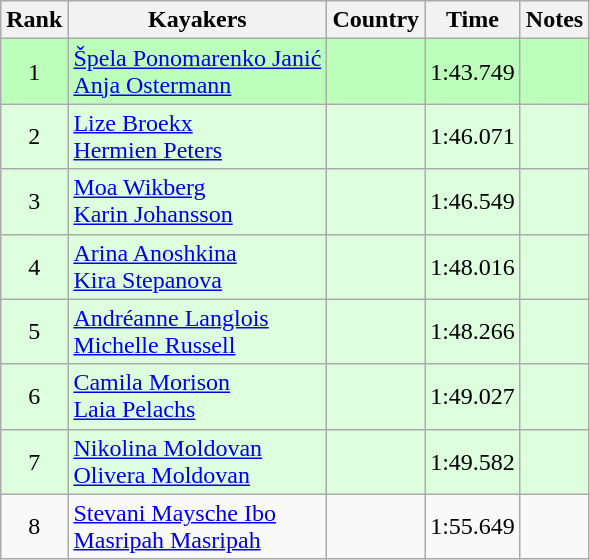<table class="wikitable" style="text-align:center">
<tr>
<th>Rank</th>
<th>Kayakers</th>
<th>Country</th>
<th>Time</th>
<th>Notes</th>
</tr>
<tr bgcolor=bbffbb>
<td>1</td>
<td align="left"><a href='#'>Špela Ponomarenko Janić</a><br><a href='#'>Anja Ostermann</a></td>
<td align="left"></td>
<td>1:43.749</td>
<td></td>
</tr>
<tr bgcolor=ddffdd>
<td>2</td>
<td align="left"><a href='#'>Lize Broekx</a><br><a href='#'>Hermien Peters</a></td>
<td align="left"></td>
<td>1:46.071</td>
<td></td>
</tr>
<tr bgcolor=ddffdd>
<td>3</td>
<td align="left"><a href='#'>Moa Wikberg</a><br><a href='#'>Karin Johansson</a></td>
<td align="left"></td>
<td>1:46.549</td>
<td></td>
</tr>
<tr bgcolor=ddffdd>
<td>4</td>
<td align="left"><a href='#'>Arina Anoshkina</a><br><a href='#'>Kira Stepanova</a></td>
<td align="left"></td>
<td>1:48.016</td>
<td></td>
</tr>
<tr bgcolor=ddffdd>
<td>5</td>
<td align="left"><a href='#'>Andréanne Langlois</a><br><a href='#'>Michelle Russell</a></td>
<td align="left"></td>
<td>1:48.266</td>
<td></td>
</tr>
<tr bgcolor=ddffdd>
<td>6</td>
<td align="left"><a href='#'>Camila Morison</a><br><a href='#'>Laia Pelachs</a></td>
<td align="left"></td>
<td>1:49.027</td>
<td></td>
</tr>
<tr bgcolor=ddffdd>
<td>7</td>
<td align="left"><a href='#'>Nikolina Moldovan</a><br><a href='#'>Olivera Moldovan</a></td>
<td align="left"></td>
<td>1:49.582</td>
<td></td>
</tr>
<tr>
<td>8</td>
<td align="left"><a href='#'>Stevani Maysche Ibo</a><br><a href='#'>Masripah Masripah</a></td>
<td align="left"></td>
<td>1:55.649</td>
<td></td>
</tr>
</table>
